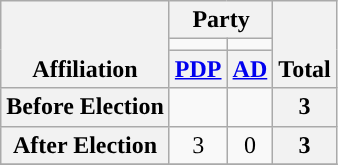<table class=wikitable style="text-align:center">
<tr style="vertical-align:bottom;">
<th rowspan=3>Affiliation</th>
<th colspan=2>Party</th>
<th rowspan=3>Total</th>
</tr>
<tr>
<td style="background-color:"></td>
<td style="background-color:"></td>
</tr>
<tr>
<th><a href='#'>PDP</a></th>
<th><a href='#'>AD</a></th>
</tr>
<tr>
<th>Before Election</th>
<td></td>
<td></td>
<th>3</th>
</tr>
<tr>
<th>After Election</th>
<td>3</td>
<td>0</td>
<th>3</th>
</tr>
<tr>
</tr>
</table>
